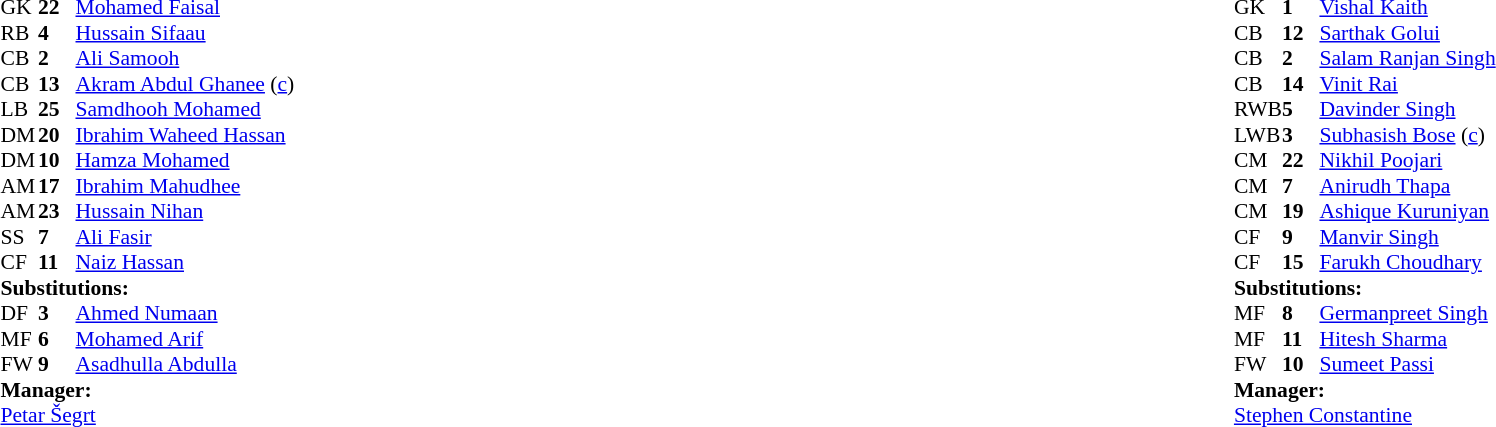<table style="width:100%">
<tr>
<td style="vertical-align:top;width:40%"><br><table style="font-size:90%" cellspacing="0" cellpadding="0">
<tr>
<th width="25"></th>
<th width="25"></th>
</tr>
<tr>
<td>GK</td>
<td><strong>22</strong></td>
<td><a href='#'>Mohamed Faisal</a></td>
</tr>
<tr>
<td>RB</td>
<td><strong>4</strong></td>
<td><a href='#'>Hussain Sifaau</a></td>
</tr>
<tr>
<td>CB</td>
<td><strong>2</strong></td>
<td><a href='#'>Ali Samooh</a></td>
</tr>
<tr>
<td>CB</td>
<td><strong>13</strong></td>
<td><a href='#'>Akram Abdul Ghanee</a> (<a href='#'>c</a>)</td>
<td></td>
<td></td>
</tr>
<tr>
<td>LB</td>
<td><strong>25</strong></td>
<td><a href='#'>Samdhooh Mohamed</a></td>
</tr>
<tr>
<td>DM</td>
<td><strong>20</strong></td>
<td><a href='#'>Ibrahim Waheed Hassan</a></td>
</tr>
<tr>
<td>DM</td>
<td><strong>10</strong></td>
<td><a href='#'>Hamza Mohamed</a></td>
<td></td>
<td></td>
</tr>
<tr>
<td>AM</td>
<td><strong>17</strong></td>
<td><a href='#'>Ibrahim Mahudhee</a></td>
</tr>
<tr>
<td>AM</td>
<td><strong>23</strong></td>
<td><a href='#'>Hussain Nihan</a></td>
</tr>
<tr>
<td>SS</td>
<td><strong>7</strong></td>
<td><a href='#'>Ali Fasir</a></td>
<td></td>
</tr>
<tr>
<td>CF</td>
<td><strong>11</strong></td>
<td><a href='#'>Naiz Hassan</a></td>
<td></td>
<td></td>
</tr>
<tr>
<td colspan="4"><strong>Substitutions:</strong></td>
</tr>
<tr>
<td>DF</td>
<td><strong>3</strong></td>
<td><a href='#'>Ahmed Numaan</a></td>
<td></td>
<td></td>
</tr>
<tr>
<td>MF</td>
<td><strong>6</strong></td>
<td><a href='#'>Mohamed Arif</a></td>
<td></td>
<td></td>
</tr>
<tr>
<td>FW</td>
<td><strong>9</strong></td>
<td><a href='#'>Asadhulla Abdulla</a></td>
<td></td>
<td></td>
</tr>
<tr>
<td colspan="4"><strong>Manager:</strong></td>
</tr>
<tr>
<td colspan="4"> <a href='#'>Petar Šegrt</a></td>
</tr>
</table>
</td>
<td style="vertical-align:top;width:50%"><br><table cellspacing="0" cellpadding="0" style="font-size:90%;margin:auto">
<tr>
<th width="25"></th>
<th width="25"></th>
</tr>
<tr>
<td>GK</td>
<td><strong>1</strong></td>
<td><a href='#'>Vishal Kaith</a></td>
</tr>
<tr>
<td>CB</td>
<td><strong>12</strong></td>
<td><a href='#'>Sarthak Golui</a></td>
</tr>
<tr>
<td>CB</td>
<td><strong>2</strong></td>
<td><a href='#'>Salam Ranjan Singh</a></td>
</tr>
<tr>
<td>CB</td>
<td><strong>14</strong></td>
<td><a href='#'>Vinit Rai</a></td>
</tr>
<tr>
<td>RWB</td>
<td><strong>5</strong></td>
<td><a href='#'>Davinder Singh</a></td>
<td></td>
<td></td>
</tr>
<tr>
<td>LWB</td>
<td><strong>3</strong></td>
<td><a href='#'>Subhasish Bose</a> (<a href='#'>c</a>)</td>
<td></td>
</tr>
<tr>
<td>CM</td>
<td><strong>22</strong></td>
<td><a href='#'>Nikhil Poojari</a></td>
</tr>
<tr>
<td>CM</td>
<td><strong>7</strong></td>
<td><a href='#'>Anirudh Thapa</a></td>
<td></td>
<td></td>
</tr>
<tr>
<td>CM</td>
<td><strong>19</strong></td>
<td><a href='#'>Ashique Kuruniyan</a></td>
</tr>
<tr>
<td>CF</td>
<td><strong>9</strong></td>
<td><a href='#'>Manvir Singh</a></td>
</tr>
<tr>
<td>CF</td>
<td><strong>15</strong></td>
<td><a href='#'>Farukh Choudhary</a></td>
<td></td>
<td></td>
</tr>
<tr>
<td colspan="4"><strong>Substitutions:</strong></td>
</tr>
<tr>
<td>MF</td>
<td><strong>8</strong></td>
<td><a href='#'>Germanpreet Singh</a></td>
<td></td>
<td></td>
</tr>
<tr>
<td>MF</td>
<td><strong>11</strong></td>
<td><a href='#'>Hitesh Sharma</a></td>
<td></td>
<td></td>
</tr>
<tr>
<td>FW</td>
<td><strong>10</strong></td>
<td><a href='#'>Sumeet Passi</a></td>
<td></td>
<td></td>
</tr>
<tr>
<td colspan="4"><strong>Manager:</strong></td>
</tr>
<tr>
<td colspan="4"> <a href='#'>Stephen Constantine</a></td>
</tr>
</table>
</td>
</tr>
</table>
